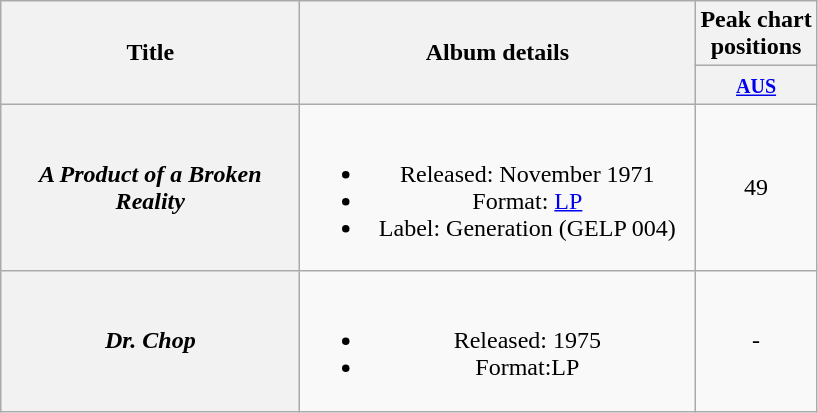<table class="wikitable plainrowheaders" style="text-align:center;" border="1">
<tr>
<th scope="col" rowspan="2" style="width:12em;">Title</th>
<th scope="col" rowspan="2" style="width:16em;">Album details</th>
<th scope="col" colspan="1">Peak chart<br>positions</th>
</tr>
<tr>
<th scope="col" style="text-align:center;"><small><a href='#'>AUS</a></small><br></th>
</tr>
<tr>
<th scope="row"><em>A Product of a Broken Reality</em></th>
<td><br><ul><li>Released: November 1971</li><li>Format: <a href='#'>LP</a></li><li>Label: Generation (GELP 004)</li></ul></td>
<td align="center">49</td>
</tr>
<tr>
<th scope="row"><em>Dr. Chop</em></th>
<td><br><ul><li>Released: 1975</li><li>Format:LP</li></ul></td>
<td align="center">-</td>
</tr>
</table>
